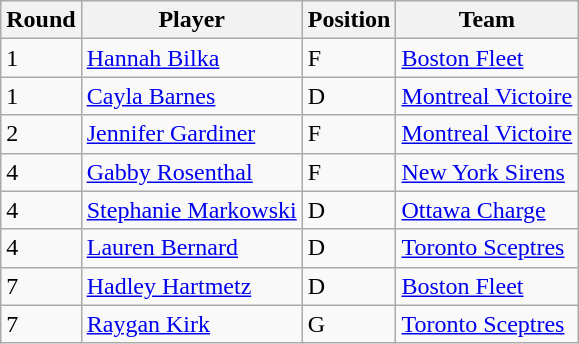<table class="wikitable">
<tr>
<th>Round</th>
<th>Player</th>
<th>Position</th>
<th>Team</th>
</tr>
<tr>
<td>1</td>
<td><a href='#'>Hannah Bilka</a></td>
<td>F</td>
<td><a href='#'>Boston Fleet</a></td>
</tr>
<tr>
<td>1</td>
<td><a href='#'>Cayla Barnes</a></td>
<td>D</td>
<td><a href='#'>Montreal Victoire</a></td>
</tr>
<tr>
<td>2</td>
<td><a href='#'>Jennifer Gardiner</a></td>
<td>F</td>
<td><a href='#'>Montreal Victoire</a></td>
</tr>
<tr>
<td>4</td>
<td><a href='#'>Gabby Rosenthal</a></td>
<td>F</td>
<td><a href='#'>New York Sirens</a></td>
</tr>
<tr>
<td>4</td>
<td><a href='#'>Stephanie Markowski</a></td>
<td>D</td>
<td><a href='#'>Ottawa Charge</a></td>
</tr>
<tr>
<td>4</td>
<td><a href='#'>Lauren Bernard</a></td>
<td>D</td>
<td><a href='#'>Toronto Sceptres</a></td>
</tr>
<tr>
<td>7</td>
<td><a href='#'>Hadley Hartmetz</a></td>
<td>D</td>
<td><a href='#'>Boston Fleet</a></td>
</tr>
<tr>
<td>7</td>
<td><a href='#'>Raygan Kirk</a></td>
<td>G</td>
<td><a href='#'>Toronto Sceptres</a></td>
</tr>
</table>
